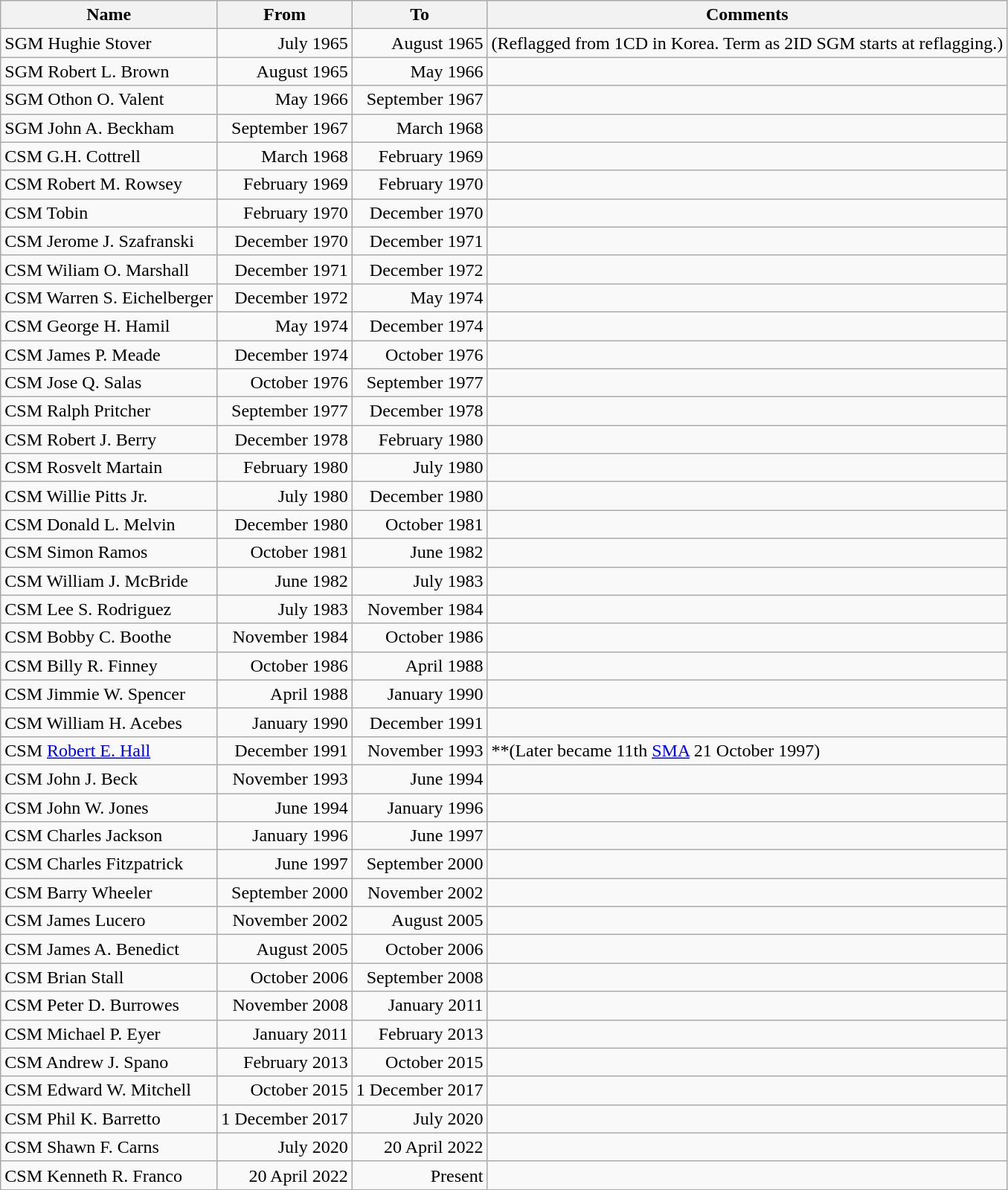<table class="wikitable">
<tr>
<th>Name</th>
<th>From</th>
<th>To</th>
<th>Comments</th>
</tr>
<tr>
<td>SGM Hughie Stover</td>
<td style="text-align:right;">July 1965</td>
<td style="text-align:right;">August 1965</td>
<td>(Reflagged from 1CD in Korea. Term as 2ID SGM starts at reflagging.)</td>
</tr>
<tr>
<td>SGM Robert L. Brown</td>
<td style="text-align:right;">August 1965</td>
<td style="text-align:right;">May 1966</td>
<td></td>
</tr>
<tr>
<td>SGM Othon O. Valent</td>
<td style="text-align:right;">May 1966</td>
<td style="text-align:right;">September 1967</td>
<td></td>
</tr>
<tr>
<td>SGM John A. Beckham</td>
<td style="text-align:right;">September 1967</td>
<td style="text-align:right;">March 1968</td>
<td></td>
</tr>
<tr>
<td>CSM G.H. Cottrell</td>
<td style="text-align:right;">March 1968</td>
<td style="text-align:right;">February 1969</td>
<td></td>
</tr>
<tr>
<td>CSM Robert M. Rowsey</td>
<td style="text-align:right;">February 1969</td>
<td style="text-align:right;">February 1970</td>
<td></td>
</tr>
<tr>
<td>CSM Tobin</td>
<td style="text-align:right;">February 1970</td>
<td style="text-align:right;">December 1970</td>
<td></td>
</tr>
<tr>
<td>CSM Jerome J. Szafranski</td>
<td style="text-align:right;">December 1970</td>
<td style="text-align:right;">December 1971</td>
<td></td>
</tr>
<tr>
<td>CSM Wiliam O. Marshall</td>
<td style="text-align:right;">December 1971</td>
<td style="text-align:right;">December 1972</td>
<td></td>
</tr>
<tr>
<td>CSM Warren S. Eichelberger</td>
<td style="text-align:right;">December 1972</td>
<td style="text-align:right;">May 1974</td>
<td></td>
</tr>
<tr>
<td>CSM George H. Hamil</td>
<td style="text-align:right;">May 1974</td>
<td style="text-align:right;">December 1974</td>
<td></td>
</tr>
<tr>
<td>CSM James P. Meade</td>
<td style="text-align:right;">December 1974</td>
<td style="text-align:right;">October 1976</td>
<td></td>
</tr>
<tr>
<td>CSM Jose Q. Salas</td>
<td style="text-align:right;">October 1976</td>
<td style="text-align:right;">September 1977</td>
<td></td>
</tr>
<tr>
<td>CSM Ralph Pritcher</td>
<td style="text-align:right;">September 1977</td>
<td style="text-align:right;">December 1978</td>
<td></td>
</tr>
<tr>
<td>CSM Robert J. Berry</td>
<td style="text-align:right;">December 1978</td>
<td style="text-align:right;">February 1980</td>
<td></td>
</tr>
<tr>
<td>CSM Rosvelt Martain</td>
<td style="text-align:right;">February 1980</td>
<td style="text-align:right;">July 1980</td>
<td></td>
</tr>
<tr>
<td>CSM Willie Pitts Jr.</td>
<td style="text-align:right;">July 1980</td>
<td style="text-align:right;">December 1980</td>
<td></td>
</tr>
<tr>
<td>CSM Donald L. Melvin</td>
<td style="text-align:right;">December 1980</td>
<td style="text-align:right;">October 1981</td>
<td></td>
</tr>
<tr>
<td>CSM Simon Ramos</td>
<td style="text-align:right;">October 1981</td>
<td style="text-align:right;">June 1982</td>
<td></td>
</tr>
<tr>
<td>CSM William J. McBride</td>
<td style="text-align:right;">June 1982</td>
<td style="text-align:right;">July 1983</td>
<td></td>
</tr>
<tr>
<td>CSM Lee S. Rodriguez</td>
<td style="text-align:right;">July 1983</td>
<td style="text-align:right;">November 1984</td>
<td></td>
</tr>
<tr>
<td>CSM Bobby C. Boothe</td>
<td style="text-align:right;">November 1984</td>
<td style="text-align:right;">October 1986</td>
<td></td>
</tr>
<tr>
<td>CSM Billy R. Finney</td>
<td style="text-align:right;">October 1986</td>
<td style="text-align:right;">April 1988</td>
<td></td>
</tr>
<tr>
<td>CSM Jimmie W. Spencer</td>
<td style="text-align:right;">April 1988</td>
<td style="text-align:right;">January 1990</td>
<td></td>
</tr>
<tr>
<td>CSM William H. Acebes</td>
<td style="text-align:right;">January 1990</td>
<td style="text-align:right;">December 1991</td>
<td></td>
</tr>
<tr>
<td>CSM <a href='#'>Robert E. Hall</a></td>
<td style="text-align:right;">December 1991</td>
<td style="text-align:right;">November 1993</td>
<td>**(Later became 11th <a href='#'>SMA</a> 21 October 1997)</td>
</tr>
<tr>
<td>CSM John J. Beck</td>
<td style="text-align:right;">November 1993</td>
<td style="text-align:right;">June 1994</td>
<td></td>
</tr>
<tr>
<td>CSM John W. Jones</td>
<td style="text-align:right;">June 1994</td>
<td style="text-align:right;">January 1996</td>
<td></td>
</tr>
<tr>
<td>CSM Charles Jackson</td>
<td style="text-align:right;">January 1996</td>
<td style="text-align:right;">June 1997</td>
<td></td>
</tr>
<tr>
<td>CSM Charles Fitzpatrick</td>
<td style="text-align:right;">June 1997</td>
<td style="text-align:right;">September 2000</td>
<td></td>
</tr>
<tr>
<td>CSM Barry Wheeler</td>
<td style="text-align:right;">September 2000</td>
<td style="text-align:right;">November 2002</td>
<td></td>
</tr>
<tr>
<td>CSM James Lucero</td>
<td style="text-align:right;">November 2002</td>
<td style="text-align:right;">August 2005</td>
<td></td>
</tr>
<tr>
<td>CSM James A. Benedict</td>
<td style="text-align:right;">August 2005</td>
<td style="text-align:right;">October 2006</td>
<td></td>
</tr>
<tr>
<td>CSM Brian Stall</td>
<td style="text-align:right;">October 2006</td>
<td style="text-align:right;">September 2008</td>
<td></td>
</tr>
<tr>
<td>CSM Peter D. Burrowes</td>
<td style="text-align:right;">November 2008</td>
<td style="text-align:right;">January 2011</td>
<td></td>
</tr>
<tr>
<td>CSM Michael P. Eyer</td>
<td style="text-align:right;">January 2011</td>
<td style="text-align:right;">February 2013</td>
<td></td>
</tr>
<tr>
<td>CSM Andrew J. Spano</td>
<td style="text-align:right;">February 2013</td>
<td style="text-align:right;">October 2015</td>
<td></td>
</tr>
<tr>
<td>CSM Edward W. Mitchell</td>
<td style="text-align:right;">October 2015</td>
<td style="text-align:right;">1 December 2017</td>
<td></td>
</tr>
<tr>
<td>CSM Phil K. Barretto</td>
<td style="text-align:right;">1 December 2017</td>
<td style="text-align:right;">July 2020</td>
<td></td>
</tr>
<tr>
<td>CSM Shawn F. Carns</td>
<td style="text-align:right;">July 2020</td>
<td style="text-align:right;">20 April 2022</td>
<td></td>
</tr>
<tr>
<td>CSM Kenneth R. Franco</td>
<td style="text-align:right;">20 April 2022</td>
<td style="text-align:right;">Present</td>
<td></td>
</tr>
<tr>
</tr>
</table>
